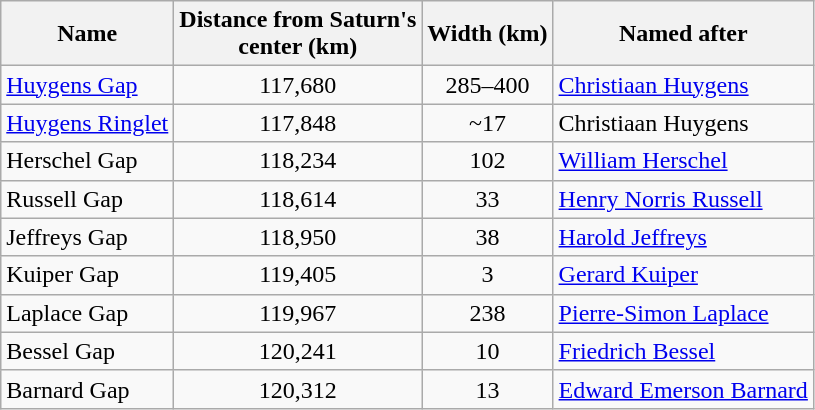<table class="wikitable">
<tr>
<th>Name</th>
<th>Distance from Saturn's<br>center (km)</th>
<th>Width (km)</th>
<th>Named after</th>
</tr>
<tr>
<td><a href='#'>Huygens Gap</a></td>
<td align=center>117,680</td>
<td align="center">285–400</td>
<td><a href='#'>Christiaan Huygens</a></td>
</tr>
<tr>
<td><a href='#'>Huygens Ringlet</a></td>
<td align="center">117,848</td>
<td align="center">~17</td>
<td>Christiaan Huygens</td>
</tr>
<tr>
<td>Herschel Gap</td>
<td align="center">118,234</td>
<td align="center">102</td>
<td><a href='#'>William Herschel</a></td>
</tr>
<tr>
<td>Russell Gap</td>
<td align="center">118,614</td>
<td align="center">33</td>
<td><a href='#'>Henry Norris Russell</a></td>
</tr>
<tr>
<td>Jeffreys Gap</td>
<td align="center">118,950</td>
<td align="center">38</td>
<td><a href='#'>Harold Jeffreys</a></td>
</tr>
<tr>
<td>Kuiper Gap</td>
<td align="center">119,405</td>
<td align="center">3</td>
<td><a href='#'>Gerard Kuiper</a></td>
</tr>
<tr>
<td>Laplace Gap</td>
<td align="center">119,967</td>
<td align="center">238</td>
<td><a href='#'>Pierre-Simon Laplace</a></td>
</tr>
<tr>
<td>Bessel Gap</td>
<td align="center">120,241</td>
<td align="center">10</td>
<td><a href='#'>Friedrich Bessel</a></td>
</tr>
<tr>
<td>Barnard Gap</td>
<td align="center">120,312</td>
<td align="center">13</td>
<td><a href='#'>Edward Emerson Barnard</a></td>
</tr>
</table>
